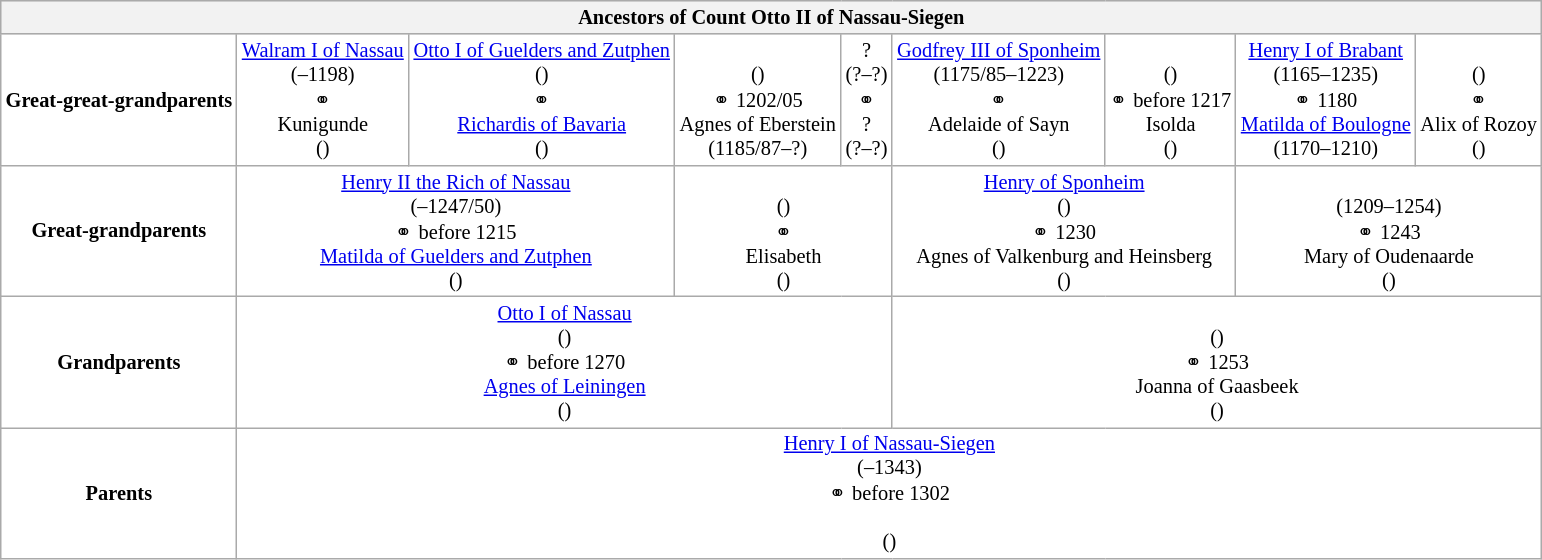<table class="wikitable" style="background:#FFFFFF; font-size:85%; text-align:center">
<tr bgcolor="#E0E0E0">
<th colspan="9">Ancestors of Count Otto II of Nassau-Siegen</th>
</tr>
<tr>
<td><strong>Great-great-grandparents</strong></td>
<td colspan="1"><a href='#'>Walram I of Nassau</a><br>(–1198)<br>⚭<br>Kunigunde<br>()</td>
<td colspan="1"><a href='#'>Otto I of Guelders and Zutphen</a><br>()<br>⚭ <br><a href='#'>Richardis of Bavaria</a><br>()</td>
<td colspan="1"><br>()<br>⚭ 1202/05<br>Agnes of Eberstein<br>(1185/87–?)</td>
<td colspan="1">?<br>(?–?)<br>⚭<br>?<br>(?–?)</td>
<td colspan="1"><a href='#'>Godfrey III of Sponheim</a><br>(1175/85–1223)<br>⚭<br>Adelaide of Sayn<br>()</td>
<td colspan="1"><br>()<br>⚭ before 1217<br>Isolda<br>()</td>
<td colspan="1"><a href='#'>Henry I of Brabant</a><br>(1165–1235)<br>⚭ 1180<br><a href='#'>Matilda of Boulogne</a><br>(1170–1210)</td>
<td colspan="1"><br>()<br>⚭<br>Alix of Rozoy<br>()</td>
</tr>
<tr>
<td><strong>Great-grandparents</strong></td>
<td colspan="2"><a href='#'>Henry II the Rich of Nassau</a><br>(–1247/50)<br>⚭ before 1215<br><a href='#'>Matilda of Guelders and Zutphen</a><br>()</td>
<td colspan="2"><br>()<br>⚭<br>Elisabeth<br>()</td>
<td colspan="2"><a href='#'>Henry of Sponheim</a><br>()<br>⚭ 1230<br>Agnes of Valkenburg and Heinsberg<br>()</td>
<td colspan="2"><br>(1209–1254)<br>⚭ 1243<br>Mary of Oudenaarde<br>()</td>
</tr>
<tr>
<td><strong>Grandparents</strong></td>
<td colspan="4"><a href='#'>Otto I of Nassau</a><br>()<br>⚭ before 1270<br><a href='#'>Agnes of Leiningen</a><br>()</td>
<td colspan="4"><br>()<br>⚭ 1253<br>Joanna of Gaasbeek<br>()</td>
</tr>
<tr>
<td><strong>Parents</strong></td>
<td colspan="8"><a href='#'>Henry I of Nassau-Siegen</a><br>(–1343)<br>⚭ before 1302<br><br>()</td>
</tr>
</table>
